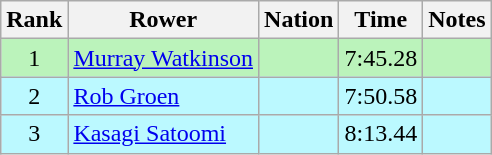<table class="wikitable sortable" style="text-align:center">
<tr>
<th>Rank</th>
<th>Rower</th>
<th>Nation</th>
<th>Time</th>
<th>Notes</th>
</tr>
<tr bgcolor=bbf3bb>
<td>1</td>
<td align=left><a href='#'>Murray Watkinson</a></td>
<td align=left></td>
<td>7:45.28</td>
<td></td>
</tr>
<tr bgcolor=bbf9ff>
<td>2</td>
<td align=left><a href='#'>Rob Groen</a></td>
<td align=left></td>
<td>7:50.58</td>
<td></td>
</tr>
<tr bgcolor=bbf9ff>
<td>3</td>
<td align=left><a href='#'>Kasagi Satoomi</a></td>
<td align=left></td>
<td>8:13.44</td>
<td></td>
</tr>
</table>
